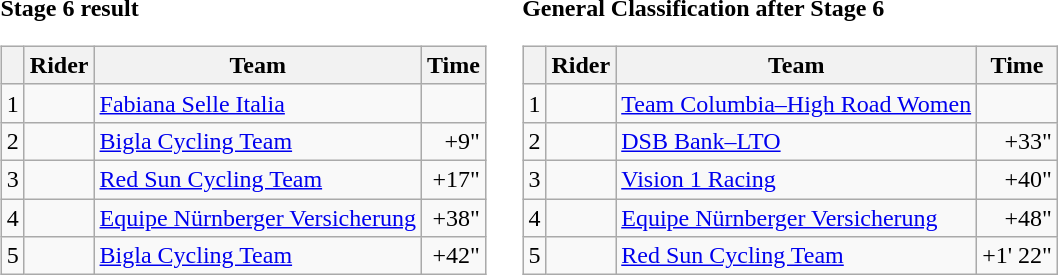<table>
<tr>
<td><strong>Stage 6 result</strong><br><table class=wikitable>
<tr>
<th></th>
<th>Rider</th>
<th>Team</th>
<th>Time</th>
</tr>
<tr>
<td>1</td>
<td></td>
<td><a href='#'>Fabiana Selle Italia</a></td>
<td align=right></td>
</tr>
<tr>
<td>2</td>
<td></td>
<td><a href='#'>Bigla Cycling Team</a></td>
<td align=right>+9"</td>
</tr>
<tr>
<td>3</td>
<td></td>
<td><a href='#'>Red Sun Cycling Team</a></td>
<td align=right>+17"</td>
</tr>
<tr>
<td>4</td>
<td></td>
<td><a href='#'>Equipe Nürnberger Versicherung</a></td>
<td align=right>+38"</td>
</tr>
<tr>
<td>5</td>
<td></td>
<td><a href='#'>Bigla Cycling Team</a></td>
<td align=right>+42"</td>
</tr>
</table>
</td>
<td></td>
<td><strong>General Classification after Stage 6</strong><br><table class="wikitable">
<tr>
<th></th>
<th>Rider</th>
<th>Team</th>
<th>Time</th>
</tr>
<tr>
<td>1</td>
<td></td>
<td><a href='#'>Team Columbia–High Road Women</a></td>
<td align=right></td>
</tr>
<tr>
<td>2</td>
<td></td>
<td><a href='#'>DSB Bank–LTO</a></td>
<td align=right>+33"</td>
</tr>
<tr>
<td>3</td>
<td></td>
<td><a href='#'>Vision 1 Racing</a></td>
<td align=right>+40"</td>
</tr>
<tr>
<td>4</td>
<td></td>
<td><a href='#'>Equipe Nürnberger Versicherung</a></td>
<td align=right>+48"</td>
</tr>
<tr>
<td>5</td>
<td></td>
<td><a href='#'>Red Sun Cycling Team</a></td>
<td align=right>+1' 22"</td>
</tr>
</table>
</td>
</tr>
</table>
